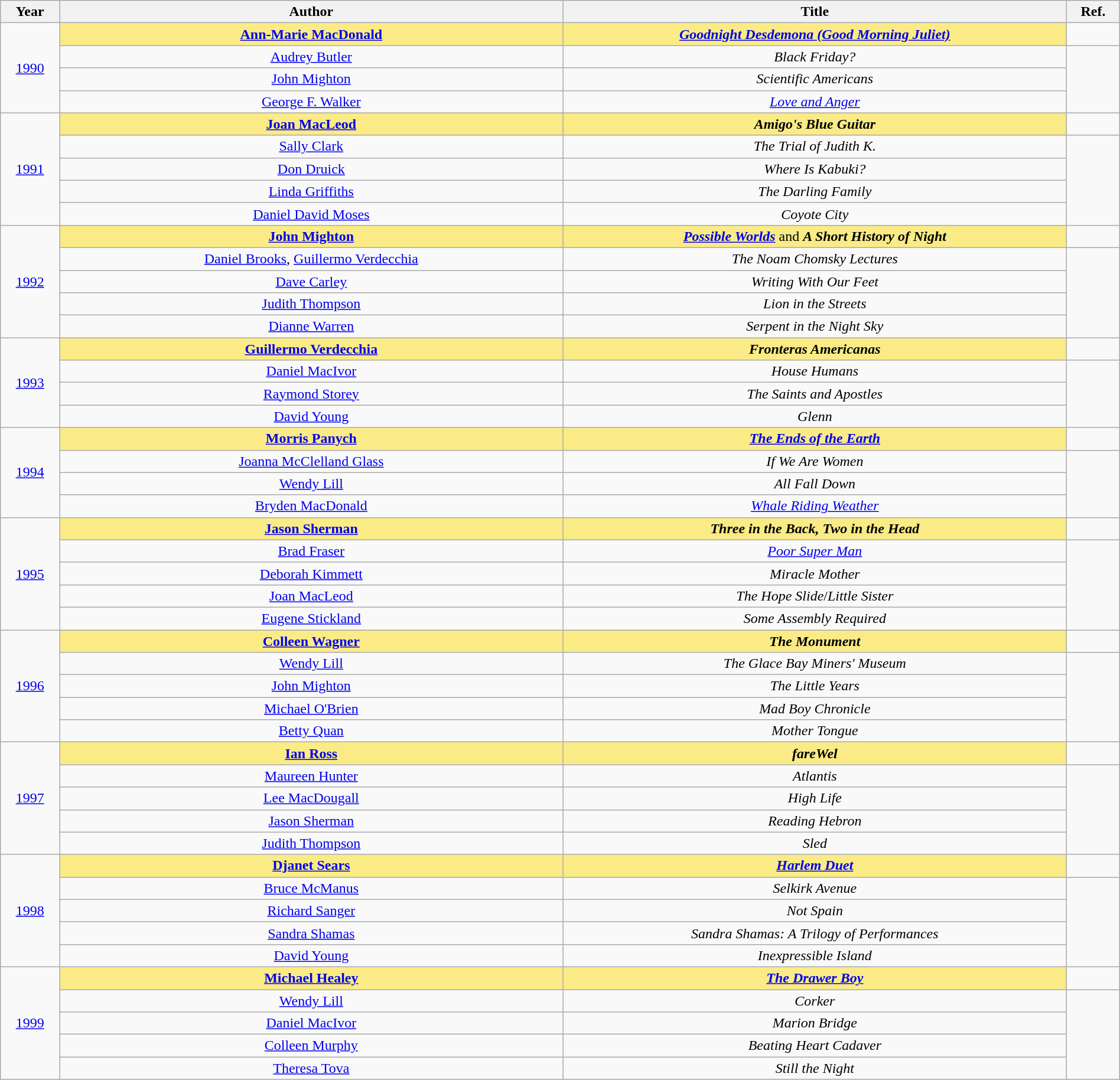<table class="wikitable" width="100%">
<tr>
<th>Year</th>
<th width="45%">Author</th>
<th width="45%">Title</th>
<th>Ref.</th>
</tr>
<tr>
<td align="center" rowspan="4"><a href='#'>1990</a></td>
<td align="center" style="background:#FAEB86"><strong><a href='#'>Ann-Marie MacDonald</a></strong></td>
<td align="center" style="background:#FAEB86"><strong><em><a href='#'>Goodnight Desdemona (Good Morning Juliet)</a></em></strong></td>
<td></td>
</tr>
<tr>
<td align="center"><a href='#'>Audrey Butler</a></td>
<td align="center"><em>Black Friday?</em></td>
<td rowspan=3></td>
</tr>
<tr>
<td align="center"><a href='#'>John Mighton</a></td>
<td align="center"><em>Scientific Americans</em></td>
</tr>
<tr>
<td align="center"><a href='#'>George F. Walker</a></td>
<td align="center"><em><a href='#'>Love and Anger</a></em></td>
</tr>
<tr>
<td align="center" rowspan="5"><a href='#'>1991</a></td>
<td align="center" style="background:#FAEB86"><strong><a href='#'>Joan MacLeod</a></strong></td>
<td align="center" style="background:#FAEB86"><strong><em>Amigo's Blue Guitar</em></strong></td>
<td></td>
</tr>
<tr>
<td align="center"><a href='#'>Sally Clark</a></td>
<td align="center"><em>The Trial of Judith K.</em></td>
<td rowspan=4></td>
</tr>
<tr>
<td align="center"><a href='#'>Don Druick</a></td>
<td align="center"><em>Where Is Kabuki?</em></td>
</tr>
<tr>
<td align="center"><a href='#'>Linda Griffiths</a></td>
<td align="center"><em>The Darling Family</em></td>
</tr>
<tr>
<td align="center"><a href='#'>Daniel David Moses</a></td>
<td align="center"><em>Coyote City</em></td>
</tr>
<tr>
<td align="center" rowspan="5"><a href='#'>1992</a></td>
<td align="center" style="background:#FAEB86"><strong><a href='#'>John Mighton</a></strong></td>
<td align="center" style="background:#FAEB86"><strong><em><a href='#'>Possible Worlds</a></em></strong> and <strong><em>A Short History of Night</em></strong></td>
<td></td>
</tr>
<tr>
<td align="center"><a href='#'>Daniel Brooks</a>, <a href='#'>Guillermo Verdecchia</a></td>
<td align="center"><em>The Noam Chomsky Lectures</em></td>
<td rowspan=4></td>
</tr>
<tr>
<td align="center"><a href='#'>Dave Carley</a></td>
<td align="center"><em>Writing With Our Feet</em></td>
</tr>
<tr>
<td align="center"><a href='#'>Judith Thompson</a></td>
<td align="center"><em>Lion in the Streets</em></td>
</tr>
<tr>
<td align="center"><a href='#'>Dianne Warren</a></td>
<td align="center"><em>Serpent in the Night Sky</em></td>
</tr>
<tr>
<td align="center" rowspan="4"><a href='#'>1993</a></td>
<td align="center" style="background:#FAEB86"><strong><a href='#'>Guillermo Verdecchia</a></strong></td>
<td align="center" style="background:#FAEB86"><strong><em>Fronteras Americanas</em></strong></td>
<td></td>
</tr>
<tr>
<td align="center"><a href='#'>Daniel MacIvor</a></td>
<td align="center"><em>House Humans</em></td>
<td rowspan=3></td>
</tr>
<tr>
<td align="center"><a href='#'>Raymond Storey</a></td>
<td align="center"><em>The Saints and Apostles</em></td>
</tr>
<tr>
<td align="center"><a href='#'>David Young</a></td>
<td align="center"><em>Glenn</em></td>
</tr>
<tr>
<td align="center" rowspan="4"><a href='#'>1994</a></td>
<td align="center" style="background:#FAEB86"><strong><a href='#'>Morris Panych</a></strong></td>
<td align="center" style="background:#FAEB86"><strong><em><a href='#'>The Ends of the Earth</a></em></strong></td>
<td></td>
</tr>
<tr>
<td align="center"><a href='#'>Joanna McClelland Glass</a></td>
<td align="center"><em>If We Are Women</em></td>
<td rowspan=3></td>
</tr>
<tr>
<td align="center"><a href='#'>Wendy Lill</a></td>
<td align="center"><em>All Fall Down</em></td>
</tr>
<tr>
<td align="center"><a href='#'>Bryden MacDonald</a></td>
<td align="center"><em><a href='#'>Whale Riding Weather</a></em></td>
</tr>
<tr>
<td align="center" rowspan="5"><a href='#'>1995</a></td>
<td align="center" style="background:#FAEB86"><strong><a href='#'>Jason Sherman</a></strong></td>
<td align="center" style="background:#FAEB86"><strong><em>Three in the Back, Two in the Head</em></strong></td>
<td></td>
</tr>
<tr>
<td align="center"><a href='#'>Brad Fraser</a></td>
<td align="center"><em><a href='#'>Poor Super Man</a></em></td>
<td rowspan=4></td>
</tr>
<tr>
<td align="center"><a href='#'>Deborah Kimmett</a></td>
<td align="center"><em>Miracle Mother</em></td>
</tr>
<tr>
<td align="center"><a href='#'>Joan MacLeod</a></td>
<td align="center"><em>The Hope Slide</em>/<em>Little Sister</em></td>
</tr>
<tr>
<td align="center"><a href='#'>Eugene Stickland</a></td>
<td align="center"><em>Some Assembly Required</em></td>
</tr>
<tr>
<td align="center" rowspan="5"><a href='#'>1996</a></td>
<td align="center" style="background:#FAEB86"><strong><a href='#'>Colleen Wagner</a></strong></td>
<td align="center" style="background:#FAEB86"><strong><em>The Monument</em></strong></td>
<td></td>
</tr>
<tr>
<td align="center"><a href='#'>Wendy Lill</a></td>
<td align="center"><em>The Glace Bay Miners' Museum</em></td>
<td rowspan=4></td>
</tr>
<tr>
<td align="center"><a href='#'>John Mighton</a></td>
<td align="center"><em>The Little Years</em></td>
</tr>
<tr>
<td align="center"><a href='#'>Michael O'Brien</a></td>
<td align="center"><em>Mad Boy Chronicle</em></td>
</tr>
<tr>
<td align="center"><a href='#'>Betty Quan</a></td>
<td align="center"><em>Mother Tongue</em></td>
</tr>
<tr>
<td align="center" rowspan="5"><a href='#'>1997</a></td>
<td align="center" style="background:#FAEB86"><strong><a href='#'>Ian Ross</a></strong></td>
<td align="center" style="background:#FAEB86"><strong><em>fareWel</em></strong></td>
<td></td>
</tr>
<tr>
<td align="center"><a href='#'>Maureen Hunter</a></td>
<td align="center"><em>Atlantis</em></td>
<td rowspan=4></td>
</tr>
<tr>
<td align="center"><a href='#'>Lee MacDougall</a></td>
<td align="center"><em>High Life</em></td>
</tr>
<tr>
<td align="center"><a href='#'>Jason Sherman</a></td>
<td align="center"><em>Reading Hebron</em></td>
</tr>
<tr>
<td align="center"><a href='#'>Judith Thompson</a></td>
<td align="center"><em>Sled</em></td>
</tr>
<tr>
<td align="center" rowspan="5"><a href='#'>1998</a></td>
<td align="center" style="background:#FAEB86"><strong><a href='#'>Djanet Sears</a></strong></td>
<td align="center" style="background:#FAEB86"><strong><em><a href='#'>Harlem Duet</a></em></strong></td>
<td></td>
</tr>
<tr>
<td align="center"><a href='#'>Bruce McManus</a></td>
<td align="center"><em>Selkirk Avenue</em></td>
<td rowspan=4></td>
</tr>
<tr>
<td align="center"><a href='#'>Richard Sanger</a></td>
<td align="center"><em>Not Spain</em></td>
</tr>
<tr>
<td align="center"><a href='#'>Sandra Shamas</a></td>
<td align="center"><em>Sandra Shamas: A Trilogy of Performances</em></td>
</tr>
<tr>
<td align="center"><a href='#'>David Young</a></td>
<td align="center"><em>Inexpressible Island</em></td>
</tr>
<tr>
<td align="center" rowspan="5"><a href='#'>1999</a></td>
<td align="center" style="background:#FAEB86"><strong><a href='#'>Michael Healey</a></strong></td>
<td align="center" style="background:#FAEB86"><strong><em><a href='#'>The Drawer Boy</a></em></strong></td>
<td></td>
</tr>
<tr>
<td align="center"><a href='#'>Wendy Lill</a></td>
<td align="center"><em>Corker</em></td>
<td rowspan=4></td>
</tr>
<tr>
<td align="center"><a href='#'>Daniel MacIvor</a></td>
<td align="center"><em>Marion Bridge</em></td>
</tr>
<tr>
<td align="center"><a href='#'>Colleen Murphy</a></td>
<td align="center"><em>Beating Heart Cadaver</em></td>
</tr>
<tr>
<td align="center"><a href='#'>Theresa Tova</a></td>
<td align="center"><em>Still the Night</em></td>
</tr>
</table>
